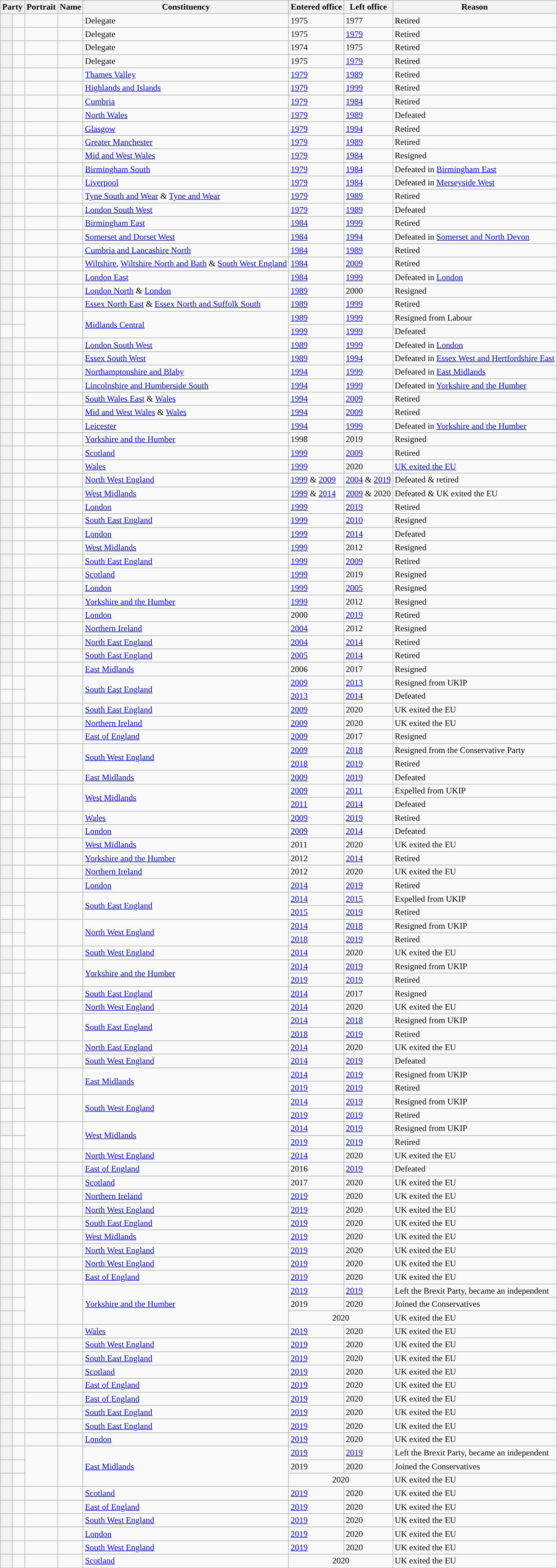<table class="wikitable sortable">
<tr>
<th colspan=2>Party</th>
<th>Portrait</th>
<th>Name</th>
<th>Constituency</th>
<th>Entered office</th>
<th>Left office</th>
<th>Reason</th>
</tr>
<tr>
<th style="background-color: "></th>
<td></td>
<td></td>
<td></td>
<td>Delegate</td>
<td>1975</td>
<td>1977</td>
<td>Retired</td>
</tr>
<tr>
<th style="background-color: "></th>
<td></td>
<td></td>
<td></td>
<td>Delegate</td>
<td>1975</td>
<td><a href='#'>1979</a></td>
<td>Retired</td>
</tr>
<tr>
<th style="background-color: "></th>
<td></td>
<td></td>
<td></td>
<td>Delegate</td>
<td>1974</td>
<td>1975</td>
<td>Retired</td>
</tr>
<tr>
<th style="background-color: "></th>
<td></td>
<td></td>
<td></td>
<td>Delegate</td>
<td>1975</td>
<td><a href='#'>1979</a></td>
<td>Retired</td>
</tr>
<tr>
<th style="background-color: "></th>
<td></td>
<td></td>
<td></td>
<td><a href='#'>Thames Valley</a></td>
<td><a href='#'>1979</a></td>
<td><a href='#'>1989</a></td>
<td>Retired</td>
</tr>
<tr>
<th style="background-color: "></th>
<td></td>
<td></td>
<td></td>
<td><a href='#'>Highlands and Islands</a></td>
<td><a href='#'>1979</a></td>
<td><a href='#'>1999</a></td>
<td>Retired</td>
</tr>
<tr>
<th style="background-color: "></th>
<td></td>
<td></td>
<td></td>
<td><a href='#'>Cumbria</a></td>
<td><a href='#'>1979</a></td>
<td><a href='#'>1984</a></td>
<td>Retired</td>
</tr>
<tr>
<th style="background-color: "></th>
<td></td>
<td></td>
<td></td>
<td><a href='#'>North Wales</a></td>
<td><a href='#'>1979</a></td>
<td><a href='#'>1989</a></td>
<td>Defeated</td>
</tr>
<tr>
<th style="background-color: "></th>
<td></td>
<td></td>
<td></td>
<td><a href='#'>Glasgow</a></td>
<td><a href='#'>1979</a></td>
<td><a href='#'>1994</a></td>
<td>Retired</td>
</tr>
<tr>
<th style="background-color: "></th>
<td></td>
<td></td>
<td></td>
<td><a href='#'>Greater Manchester</a></td>
<td><a href='#'>1979</a></td>
<td><a href='#'>1989</a></td>
<td>Retired</td>
</tr>
<tr>
<th style="background-color: "></th>
<td></td>
<td></td>
<td></td>
<td><a href='#'>Mid and West Wales</a></td>
<td><a href='#'>1979</a></td>
<td><a href='#'>1984</a></td>
<td>Resigned</td>
</tr>
<tr>
<th style="background-color: "></th>
<td></td>
<td></td>
<td></td>
<td><a href='#'>Birmingham South</a></td>
<td><a href='#'>1979</a></td>
<td><a href='#'>1984</a></td>
<td>Defeated in <a href='#'>Birmingham East</a></td>
</tr>
<tr>
<th style="background-color: "></th>
<td></td>
<td></td>
<td></td>
<td><a href='#'>Liverpool</a></td>
<td><a href='#'>1979</a></td>
<td><a href='#'>1984</a></td>
<td>Defeated in <a href='#'>Merseyside West</a></td>
</tr>
<tr>
<th style="background-color: "></th>
<td></td>
<td></td>
<td></td>
<td><a href='#'>Tyne South and Wear</a> & <a href='#'>Tyne and Wear</a></td>
<td><a href='#'>1979</a></td>
<td><a href='#'>1989</a></td>
<td>Retired</td>
</tr>
<tr>
<th style="background-color: "></th>
<td></td>
<td></td>
<td></td>
<td><a href='#'>London South West</a></td>
<td><a href='#'>1979</a></td>
<td><a href='#'>1989</a></td>
<td>Defeated</td>
</tr>
<tr>
<th style="background-color: "></th>
<td></td>
<td></td>
<td></td>
<td><a href='#'>Birmingham East</a></td>
<td><a href='#'>1984</a></td>
<td><a href='#'>1999</a></td>
<td>Retired</td>
</tr>
<tr>
<th style="background-color: "></th>
<td></td>
<td></td>
<td></td>
<td><a href='#'>Somerset and Dorset West</a></td>
<td><a href='#'>1984</a></td>
<td><a href='#'>1994</a></td>
<td>Defeated in <a href='#'>Somerset and North Devon</a></td>
</tr>
<tr>
<th style="background-color: "></th>
<td></td>
<td></td>
<td></td>
<td><a href='#'>Cumbria and Lancashire North</a></td>
<td><a href='#'>1984</a></td>
<td><a href='#'>1989</a></td>
<td>Retired</td>
</tr>
<tr>
<th style="background-color: "></th>
<td></td>
<td></td>
<td></td>
<td><a href='#'>Wiltshire</a>, <a href='#'>Wiltshire North and Bath</a> & <a href='#'>South West England</a></td>
<td><a href='#'>1984</a></td>
<td><a href='#'>2009</a></td>
<td>Retired</td>
</tr>
<tr>
<th style="background-color: "></th>
<td></td>
<td></td>
<td></td>
<td><a href='#'>London East</a></td>
<td><a href='#'>1984</a></td>
<td><a href='#'>1999</a></td>
<td>Defeated in <a href='#'>London</a></td>
</tr>
<tr>
<th style="background-color: "></th>
<td></td>
<td></td>
<td></td>
<td><a href='#'>London North</a> & <a href='#'>London</a></td>
<td><a href='#'>1989</a></td>
<td>2000</td>
<td>Resigned</td>
</tr>
<tr>
<th style="background-color: "></th>
<td></td>
<td></td>
<td></td>
<td><a href='#'>Essex North East</a> & <a href='#'>Essex North and Suffolk South</a></td>
<td><a href='#'>1989</a></td>
<td><a href='#'>1999</a></td>
<td>Retired</td>
</tr>
<tr>
<th style="background-color: "></th>
<td></td>
<td rowspan="2"></td>
<td rowspan="2"></td>
<td rowspan="2"><a href='#'>Midlands Central</a></td>
<td><a href='#'>1989</a></td>
<td><a href='#'>1999</a></td>
<td>Resigned from Labour</td>
</tr>
<tr>
<td style="background-color: "></td>
<td></td>
<td><a href='#'>1999</a></td>
<td><a href='#'>1999</a></td>
<td>Defeated</td>
</tr>
<tr>
<th style="background-color: "></th>
<td></td>
<td></td>
<td></td>
<td><a href='#'>London South West</a></td>
<td><a href='#'>1989</a></td>
<td><a href='#'>1999</a></td>
<td>Defeated in <a href='#'>London</a></td>
</tr>
<tr>
<th style="background-color: "></th>
<td></td>
<td></td>
<td></td>
<td><a href='#'>Essex South West</a></td>
<td><a href='#'>1989</a></td>
<td><a href='#'>1994</a></td>
<td>Defeated in <a href='#'>Essex West and Hertfordshire East</a></td>
</tr>
<tr>
<th style="background-color: "></th>
<td></td>
<td></td>
<td></td>
<td><a href='#'>Northamptonshire and Blaby</a></td>
<td><a href='#'>1994</a></td>
<td><a href='#'>1999</a></td>
<td>Defeated in <a href='#'>East Midlands</a></td>
</tr>
<tr>
<th style="background-color: "></th>
<td></td>
<td></td>
<td></td>
<td><a href='#'>Lincolnshire and Humberside South</a></td>
<td><a href='#'>1994</a></td>
<td><a href='#'>1999</a></td>
<td>Defeated in <a href='#'>Yorkshire and the Humber</a></td>
</tr>
<tr>
<th style="background-color: "></th>
<td></td>
<td></td>
<td></td>
<td><a href='#'>South Wales East</a> & <a href='#'>Wales</a></td>
<td><a href='#'>1994</a></td>
<td><a href='#'>2009</a></td>
<td>Retired</td>
</tr>
<tr>
<th style="background-color: "></th>
<td></td>
<td></td>
<td></td>
<td><a href='#'>Mid and West Wales</a> & <a href='#'>Wales</a></td>
<td><a href='#'>1994</a></td>
<td><a href='#'>2009</a></td>
<td>Retired</td>
</tr>
<tr>
<th style="background-color: "></th>
<td></td>
<td></td>
<td></td>
<td><a href='#'>Leicester</a></td>
<td><a href='#'>1994</a></td>
<td><a href='#'>1999</a></td>
<td>Defeated in <a href='#'>Yorkshire and the Humber</a></td>
</tr>
<tr>
<th style="background-color: "></th>
<td></td>
<td></td>
<td></td>
<td><a href='#'>Yorkshire and the Humber</a></td>
<td>1998</td>
<td>2019</td>
<td>Resigned</td>
</tr>
<tr>
<th style="background-color: "></th>
<td></td>
<td></td>
<td></td>
<td><a href='#'>Scotland</a></td>
<td><a href='#'>1999</a></td>
<td><a href='#'>2009</a></td>
<td>Retired</td>
</tr>
<tr>
<th style="background-color: "></th>
<td></td>
<td></td>
<td></td>
<td><a href='#'>Wales</a></td>
<td><a href='#'>1999</a></td>
<td>2020</td>
<td><a href='#'>UK exited the EU</a></td>
</tr>
<tr>
<th style="background-color: "></th>
<td></td>
<td></td>
<td></td>
<td><a href='#'>North West England</a></td>
<td><a href='#'>1999</a> & <a href='#'>2009</a></td>
<td><a href='#'>2004</a> & <a href='#'>2019</a></td>
<td>Defeated & retired</td>
</tr>
<tr>
<th style="background-color: "></th>
<td></td>
<td></td>
<td></td>
<td><a href='#'>West Midlands</a></td>
<td><a href='#'>1999</a> & <a href='#'>2014</a></td>
<td><a href='#'>2009</a> & 2020</td>
<td>Defeated & UK exited the EU</td>
</tr>
<tr>
<th style="background-color: "></th>
<td></td>
<td></td>
<td></td>
<td><a href='#'>London</a></td>
<td><a href='#'>1999</a></td>
<td><a href='#'>2019</a></td>
<td>Retired</td>
</tr>
<tr>
<th style="background-color: "></th>
<td></td>
<td></td>
<td></td>
<td><a href='#'>South East England</a></td>
<td><a href='#'>1999</a></td>
<td><a href='#'>2010</a></td>
<td>Resigned</td>
</tr>
<tr>
<th style="background-color: "></th>
<td></td>
<td></td>
<td></td>
<td><a href='#'>London</a></td>
<td><a href='#'>1999</a></td>
<td><a href='#'>2014</a></td>
<td>Defeated</td>
</tr>
<tr>
<th style="background-color: "></th>
<td></td>
<td></td>
<td></td>
<td><a href='#'>West Midlands</a></td>
<td><a href='#'>1999</a></td>
<td>2012</td>
<td>Resigned</td>
</tr>
<tr>
<th style="background-color: "></th>
<td></td>
<td></td>
<td></td>
<td><a href='#'>South East England</a></td>
<td><a href='#'>1999</a></td>
<td><a href='#'>2009</a></td>
<td>Retired</td>
</tr>
<tr>
<th style="background-color: "></th>
<td></td>
<td></td>
<td></td>
<td><a href='#'>Scotland</a></td>
<td><a href='#'>1999</a></td>
<td>2019</td>
<td>Resigned</td>
</tr>
<tr>
<th style="background-color: "></th>
<td></td>
<td></td>
<td></td>
<td><a href='#'>London</a></td>
<td><a href='#'>1999</a></td>
<td><a href='#'>2005</a></td>
<td>Resigned</td>
</tr>
<tr>
<th style="background-color: "></th>
<td></td>
<td></td>
<td></td>
<td><a href='#'>Yorkshire and the Humber</a></td>
<td><a href='#'>1999</a></td>
<td>2012</td>
<td>Resigned</td>
</tr>
<tr>
<th style="background-color: "></th>
<td></td>
<td></td>
<td></td>
<td><a href='#'>London</a></td>
<td>2000</td>
<td><a href='#'>2019</a></td>
<td>Retired</td>
</tr>
<tr>
<th style="background-color: "></th>
<td></td>
<td></td>
<td></td>
<td><a href='#'>Northern Ireland</a></td>
<td><a href='#'>2004</a></td>
<td>2012</td>
<td>Resigned</td>
</tr>
<tr>
<th style="background-color: "></th>
<td></td>
<td></td>
<td></td>
<td><a href='#'>North East England</a></td>
<td><a href='#'>2004</a></td>
<td><a href='#'>2014</a></td>
<td>Retired</td>
</tr>
<tr>
<th style="background-color: "></th>
<td></td>
<td></td>
<td></td>
<td><a href='#'>South East England</a></td>
<td><a href='#'>2005</a></td>
<td><a href='#'>2014</a></td>
<td>Retired</td>
</tr>
<tr>
<th style="background-color: "></th>
<td></td>
<td></td>
<td></td>
<td><a href='#'>East Midlands</a></td>
<td>2006</td>
<td>2017</td>
<td>Resigned</td>
</tr>
<tr>
<td style="background-color: "></td>
<td></td>
<td rowspan="2"></td>
<td rowspan="2"></td>
<td rowspan="2"><a href='#'>South East England</a></td>
<td><a href='#'>2009</a></td>
<td><a href='#'>2013</a></td>
<td>Resigned from UKIP</td>
</tr>
<tr>
<td style="background-color: "></td>
<td></td>
<td><a href='#'>2013</a></td>
<td><a href='#'>2014</a></td>
<td>Defeated</td>
</tr>
<tr>
<th style="background-color: "></th>
<td></td>
<td></td>
<td></td>
<td><a href='#'>South East England</a></td>
<td><a href='#'>2009</a></td>
<td>2020</td>
<td>UK exited the EU</td>
</tr>
<tr>
<th style="background-color: "></th>
<td></td>
<td></td>
<td></td>
<td><a href='#'>Northern Ireland</a></td>
<td><a href='#'>2009</a></td>
<td>2020</td>
<td>UK exited the EU</td>
</tr>
<tr>
<th style="background-color: "></th>
<td></td>
<td></td>
<td></td>
<td><a href='#'>East of England</a></td>
<td><a href='#'>2009</a></td>
<td>2017</td>
<td>Resigned</td>
</tr>
<tr>
<th style="background-color: "></th>
<td></td>
<td rowspan="2"></td>
<td rowspan="2"></td>
<td rowspan="2"><a href='#'>South West England</a></td>
<td><a href='#'>2009</a></td>
<td><a href='#'>2018</a></td>
<td>Resigned from the Conservative Party</td>
</tr>
<tr>
<td style="background-color: "></td>
<td></td>
<td><a href='#'>2018</a></td>
<td><a href='#'>2019</a></td>
<td>Retired</td>
</tr>
<tr>
<th style="background-color: "></th>
<td></td>
<td></td>
<td></td>
<td><a href='#'>East Midlands</a></td>
<td><a href='#'>2009</a></td>
<td><a href='#'>2019</a></td>
<td>Defeated</td>
</tr>
<tr>
<th style="background-color: "></th>
<td></td>
<td rowspan="2"></td>
<td rowspan="2"></td>
<td rowspan="2"><a href='#'>West Midlands</a></td>
<td><a href='#'>2009</a></td>
<td><a href='#'>2011</a></td>
<td>Expelled from UKIP</td>
</tr>
<tr>
<td style="background-color: "></td>
<td></td>
<td><a href='#'>2011</a></td>
<td><a href='#'>2014</a></td>
<td>Defeated</td>
</tr>
<tr>
<th style="background-color: "></th>
<td></td>
<td></td>
<td></td>
<td><a href='#'>Wales</a></td>
<td><a href='#'>2009</a></td>
<td><a href='#'>2019</a></td>
<td>Retired</td>
</tr>
<tr>
<th style="background-color: "></th>
<td></td>
<td></td>
<td></td>
<td><a href='#'>London</a></td>
<td><a href='#'>2009</a></td>
<td><a href='#'>2014</a></td>
<td>Defeated</td>
</tr>
<tr>
<th style="background-color: "></th>
<td></td>
<td></td>
<td></td>
<td><a href='#'>West Midlands</a></td>
<td>2011</td>
<td>2020</td>
<td>UK exited the EU</td>
</tr>
<tr>
<th style="background-color: "></th>
<td></td>
<td></td>
<td></td>
<td><a href='#'>Yorkshire and the Humber</a></td>
<td>2012</td>
<td><a href='#'>2014</a></td>
<td>Retired</td>
</tr>
<tr>
<th style="background-color: "></th>
<td></td>
<td></td>
<td></td>
<td><a href='#'>Northern Ireland</a></td>
<td>2012</td>
<td>2020</td>
<td>UK exited the EU</td>
</tr>
<tr>
<th style="background-color: "></th>
<td></td>
<td></td>
<td></td>
<td><a href='#'>London</a></td>
<td><a href='#'>2014</a></td>
<td><a href='#'>2019</a></td>
<td>Retired</td>
</tr>
<tr>
<th style="background-color: "></th>
<td></td>
<td rowspan="2"></td>
<td rowspan="2"></td>
<td rowspan="2"><a href='#'>South East England</a></td>
<td><a href='#'>2014</a></td>
<td><a href='#'>2015</a></td>
<td>Expelled from UKIP</td>
</tr>
<tr>
<td style="background-color: "></td>
<td></td>
<td><a href='#'>2015</a></td>
<td><a href='#'>2019</a></td>
<td>Retired</td>
</tr>
<tr>
<th style="background-color: "></th>
<td></td>
<td rowspan="2"></td>
<td rowspan="2"></td>
<td rowspan="2"><a href='#'>North West England</a></td>
<td><a href='#'>2014</a></td>
<td><a href='#'>2018</a></td>
<td>Resigned from UKIP</td>
</tr>
<tr>
<td style="background-color: "></td>
<td></td>
<td><a href='#'>2018</a></td>
<td><a href='#'>2019</a></td>
<td>Retired</td>
</tr>
<tr>
<th style="background-color: "></th>
<td></td>
<td></td>
<td></td>
<td><a href='#'>South West England</a></td>
<td><a href='#'>2014</a></td>
<td>2020</td>
<td>UK exited the EU</td>
</tr>
<tr>
<th style="background-color: "></th>
<td></td>
<td rowspan="2"></td>
<td rowspan="2"></td>
<td rowspan="2"><a href='#'>Yorkshire and the Humber</a></td>
<td><a href='#'>2014</a></td>
<td><a href='#'>2019</a></td>
<td>Resigned from UKIP</td>
</tr>
<tr>
<td style="background-color: "></td>
<td></td>
<td><a href='#'>2019</a></td>
<td><a href='#'>2019</a></td>
<td>Retired</td>
</tr>
<tr>
<th style="background-color: "></th>
<td></td>
<td></td>
<td></td>
<td><a href='#'>South East England</a></td>
<td><a href='#'>2014</a></td>
<td>2017</td>
<td>Resigned</td>
</tr>
<tr>
<th style="background-color: "></th>
<td></td>
<td></td>
<td></td>
<td><a href='#'>North West England</a></td>
<td><a href='#'>2014</a></td>
<td>2020</td>
<td>UK exited the EU</td>
</tr>
<tr>
<th style="background-color: "></th>
<td></td>
<td rowspan="2"></td>
<td rowspan="2"></td>
<td rowspan="2"><a href='#'>South East England</a></td>
<td><a href='#'>2014</a></td>
<td><a href='#'>2018</a></td>
<td>Resigned from UKIP</td>
</tr>
<tr>
<td style="background-color: "></td>
<td></td>
<td><a href='#'>2018</a></td>
<td><a href='#'>2019</a></td>
<td>Retired</td>
</tr>
<tr>
<th style="background-color: "></th>
<td></td>
<td></td>
<td></td>
<td><a href='#'>North East England</a></td>
<td><a href='#'>2014</a></td>
<td>2020</td>
<td>UK exited the EU</td>
</tr>
<tr>
<th style="background-color: "></th>
<td></td>
<td></td>
<td></td>
<td><a href='#'>South West England</a></td>
<td><a href='#'>2014</a></td>
<td><a href='#'>2019</a></td>
<td>Defeated</td>
</tr>
<tr>
<th style="background-color: "></th>
<td></td>
<td rowspan="2"></td>
<td rowspan="2"></td>
<td rowspan="2"><a href='#'>East Midlands</a></td>
<td><a href='#'>2014</a></td>
<td><a href='#'>2019</a></td>
<td>Resigned from UKIP</td>
</tr>
<tr>
<td style="background-color: "></td>
<td></td>
<td><a href='#'>2019</a></td>
<td><a href='#'>2019</a></td>
<td>Retired</td>
</tr>
<tr>
<th style="background-color: "></th>
<td></td>
<td rowspan="2"></td>
<td rowspan="2"></td>
<td rowspan="2"><a href='#'>South West England</a></td>
<td><a href='#'>2014</a></td>
<td><a href='#'>2019</a></td>
<td>Resigned from UKIP</td>
</tr>
<tr>
<td style="background-color: "></td>
<td></td>
<td><a href='#'>2019</a></td>
<td><a href='#'>2019</a></td>
<td>Retired</td>
</tr>
<tr>
<th style="background-color: "></th>
<td></td>
<td rowspan="2"></td>
<td rowspan="2"></td>
<td rowspan="2"><a href='#'>West Midlands</a></td>
<td><a href='#'>2014</a></td>
<td><a href='#'>2019</a></td>
<td>Resigned from UKIP</td>
</tr>
<tr>
<td style="background-color: "></td>
<td></td>
<td><a href='#'>2019</a></td>
<td><a href='#'>2019</a></td>
<td>Retired</td>
</tr>
<tr>
<th style="background-color: "></th>
<td></td>
<td></td>
<td></td>
<td><a href='#'>North West England</a></td>
<td><a href='#'>2014</a></td>
<td>2020</td>
<td>UK exited the EU</td>
</tr>
<tr>
<th style="background-color: "></th>
<td></td>
<td></td>
<td></td>
<td><a href='#'>East of England</a></td>
<td>2016</td>
<td><a href='#'>2019</a></td>
<td>Defeated</td>
</tr>
<tr>
<th style="background-color: "></th>
<td></td>
<td></td>
<td></td>
<td><a href='#'>Scotland</a></td>
<td>2017</td>
<td>2020</td>
<td>UK exited the EU</td>
</tr>
<tr>
<th style="background-color: "></th>
<td></td>
<td></td>
<td></td>
<td><a href='#'>Northern Ireland</a></td>
<td><a href='#'>2019</a></td>
<td>2020</td>
<td>UK exited the EU</td>
</tr>
<tr>
<th style="background-color: "></th>
<td></td>
<td></td>
<td></td>
<td><a href='#'>North West England</a></td>
<td><a href='#'>2019</a></td>
<td>2020</td>
<td>UK exited the EU</td>
</tr>
<tr>
<th style="background-color: "></th>
<td></td>
<td></td>
<td></td>
<td><a href='#'>South East England</a></td>
<td><a href='#'>2019</a></td>
<td>2020</td>
<td>UK exited the EU</td>
</tr>
<tr>
<th style="background-color: "></th>
<td></td>
<td></td>
<td></td>
<td><a href='#'>West Midlands</a></td>
<td><a href='#'>2019</a></td>
<td>2020</td>
<td>UK exited the EU</td>
</tr>
<tr>
<th style="background-color: "></th>
<td></td>
<td></td>
<td></td>
<td><a href='#'>North West England</a></td>
<td><a href='#'>2019</a></td>
<td>2020</td>
<td>UK exited the EU</td>
</tr>
<tr>
<th style="background-color: "></th>
<td></td>
<td></td>
<td></td>
<td><a href='#'>North West England</a></td>
<td><a href='#'>2019</a></td>
<td>2020</td>
<td>UK exited the EU</td>
</tr>
<tr>
<th style="background-color: "></th>
<td></td>
<td></td>
<td></td>
<td><a href='#'>East of England</a></td>
<td><a href='#'>2019</a></td>
<td>2020</td>
<td>UK exited the EU</td>
</tr>
<tr>
<th style="background-color: "></th>
<td></td>
<td rowspan=3></td>
<td rowspan=3></td>
<td rowspan=3><a href='#'>Yorkshire and the Humber</a></td>
<td><a href='#'>2019</a></td>
<td><a href='#'>2019</a></td>
<td>Left the Brexit Party, became an independent</td>
</tr>
<tr>
<th style="background-color: "></th>
<td></td>
<td>2019</td>
<td>2020</td>
<td>Joined the Conservatives</td>
</tr>
<tr>
<th style="background-color: "></th>
<td></td>
<td align=center colspan=2>2020</td>
<td>UK exited the EU</td>
</tr>
<tr>
<th style="background-color: "></th>
<td></td>
<td></td>
<td></td>
<td><a href='#'>Wales</a></td>
<td><a href='#'>2019</a></td>
<td>2020</td>
<td>UK exited the EU</td>
</tr>
<tr>
<th style="background-color: "></th>
<td></td>
<td></td>
<td></td>
<td><a href='#'>South West England</a></td>
<td><a href='#'>2019</a></td>
<td>2020</td>
<td>UK exited the EU</td>
</tr>
<tr>
<th style="background-color: "></th>
<td></td>
<td></td>
<td></td>
<td><a href='#'>South East England</a></td>
<td><a href='#'>2019</a></td>
<td>2020</td>
<td>UK exited the EU</td>
</tr>
<tr>
<th style="background-color: "></th>
<td></td>
<td></td>
<td></td>
<td><a href='#'>Scotland</a></td>
<td><a href='#'>2019</a></td>
<td>2020</td>
<td>UK exited the EU</td>
</tr>
<tr>
<th style="background-color: "></th>
<td></td>
<td></td>
<td></td>
<td><a href='#'>East of England</a></td>
<td><a href='#'>2019</a></td>
<td>2020</td>
<td>UK exited the EU</td>
</tr>
<tr>
<th style="background-color: "></th>
<td></td>
<td></td>
<td></td>
<td><a href='#'>East of England</a></td>
<td><a href='#'>2019</a></td>
<td>2020</td>
<td>UK exited the EU</td>
</tr>
<tr>
<th style="background-color: "></th>
<td></td>
<td></td>
<td></td>
<td><a href='#'>South East England</a></td>
<td><a href='#'>2019</a></td>
<td>2020</td>
<td>UK exited the EU</td>
</tr>
<tr>
<th style="background-color: "></th>
<td></td>
<td></td>
<td></td>
<td><a href='#'>South East England</a></td>
<td><a href='#'>2019</a></td>
<td>2020</td>
<td>UK exited the EU</td>
</tr>
<tr>
<th style="background-color: "></th>
<td></td>
<td></td>
<td></td>
<td><a href='#'>London</a></td>
<td><a href='#'>2019</a></td>
<td>2020</td>
<td>UK exited the EU</td>
</tr>
<tr>
<th style="background-color: "></th>
<td></td>
<td rowspan=3></td>
<td rowspan=3></td>
<td rowspan=3><a href='#'>East Midlands</a></td>
<td><a href='#'>2019</a></td>
<td><a href='#'>2019</a></td>
<td>Left the Brexit Party, became an independent</td>
</tr>
<tr>
<th style="background-color: "></th>
<td></td>
<td>2019</td>
<td>2020</td>
<td>Joined the Conservatives</td>
</tr>
<tr>
<th style="background-color: "></th>
<td></td>
<td align=center colspan=2>2020</td>
<td>UK exited the EU</td>
</tr>
<tr>
<th style="background-color: "></th>
<td></td>
<td></td>
<td></td>
<td><a href='#'>Scotland</a></td>
<td><a href='#'>2019</a></td>
<td>2020</td>
<td>UK exited the EU</td>
</tr>
<tr>
<th style="background-color: "></th>
<td></td>
<td></td>
<td></td>
<td><a href='#'>East of England</a></td>
<td><a href='#'>2019</a></td>
<td>2020</td>
<td>UK exited the EU</td>
</tr>
<tr>
<th style="background-color: "></th>
<td></td>
<td></td>
<td></td>
<td><a href='#'>South West England</a></td>
<td><a href='#'>2019</a></td>
<td>2020</td>
<td>UK exited the EU</td>
</tr>
<tr>
<th style="background-color: "></th>
<td></td>
<td></td>
<td></td>
<td><a href='#'>London</a></td>
<td><a href='#'>2019</a></td>
<td>2020</td>
<td>UK exited the EU</td>
</tr>
<tr>
<th style="background-color: "></th>
<td></td>
<td></td>
<td></td>
<td><a href='#'>South West England</a></td>
<td><a href='#'>2019</a></td>
<td>2020</td>
<td>UK exited the EU</td>
</tr>
<tr>
<th style="background-color: "></th>
<td></td>
<td></td>
<td></td>
<td><a href='#'>Scotland</a></td>
<td align=center colspan=2>2020</td>
<td>UK exited the EU</td>
</tr>
</table>
